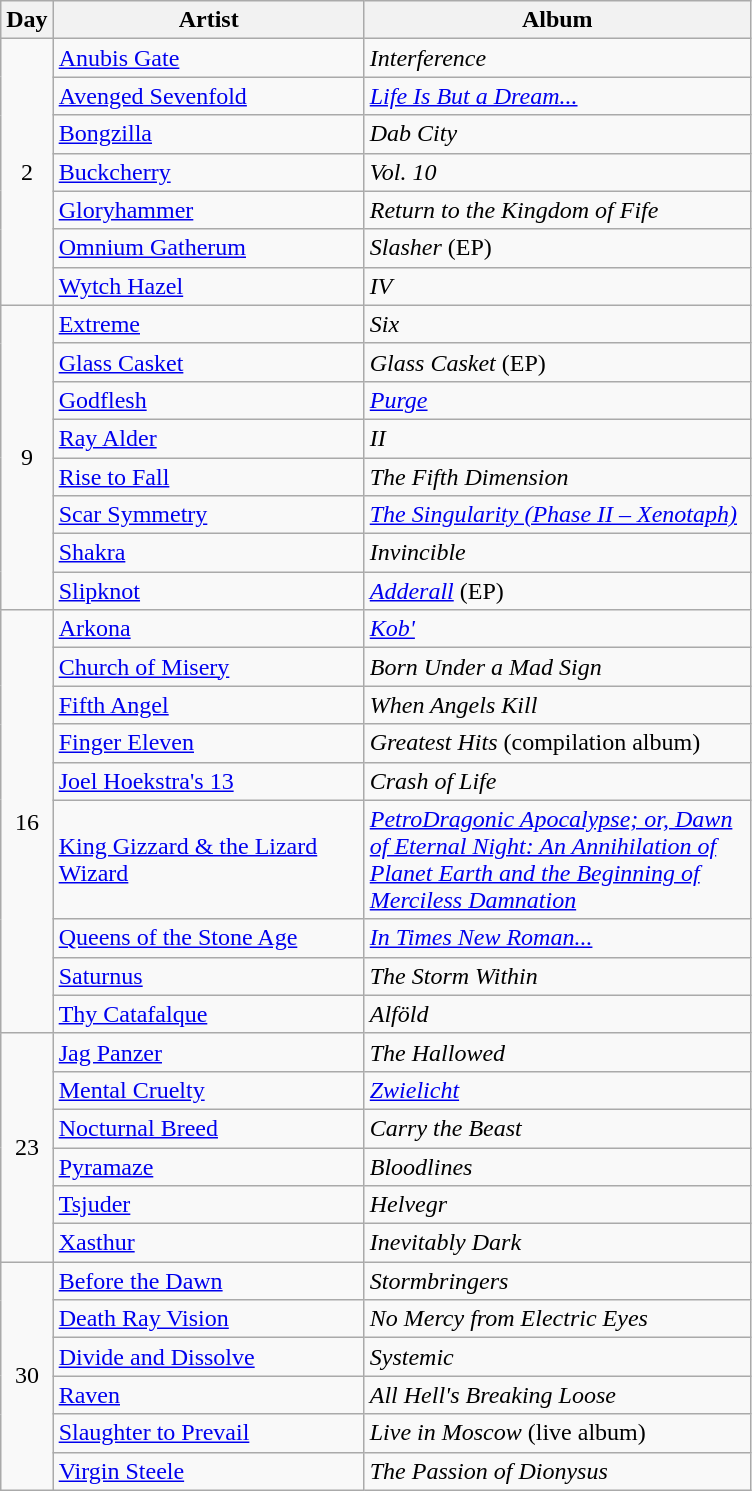<table class="wikitable" id="table_June">
<tr>
<th style="width:20px;">Day</th>
<th style="width:200px;">Artist</th>
<th style="width:250px;">Album</th>
</tr>
<tr>
<td style="text-align:center;" rowspan="7">2</td>
<td><a href='#'>Anubis Gate</a></td>
<td><em>Interference</em></td>
</tr>
<tr>
<td><a href='#'>Avenged Sevenfold</a></td>
<td><em><a href='#'>Life Is But a Dream...</a></em></td>
</tr>
<tr>
<td><a href='#'>Bongzilla</a></td>
<td><em>Dab City</em></td>
</tr>
<tr>
<td><a href='#'>Buckcherry</a></td>
<td><em>Vol. 10</em></td>
</tr>
<tr>
<td><a href='#'>Gloryhammer</a></td>
<td><em>Return to the Kingdom of Fife</em></td>
</tr>
<tr>
<td><a href='#'>Omnium Gatherum</a></td>
<td><em>Slasher</em> (EP)</td>
</tr>
<tr>
<td><a href='#'>Wytch Hazel</a></td>
<td><em>IV</em></td>
</tr>
<tr>
<td style="text-align:center;" rowspan="8">9</td>
<td><a href='#'>Extreme</a></td>
<td><em>Six</em></td>
</tr>
<tr>
<td><a href='#'>Glass Casket</a></td>
<td><em>Glass Casket</em> (EP)</td>
</tr>
<tr>
<td><a href='#'>Godflesh</a></td>
<td><em><a href='#'>Purge</a></em></td>
</tr>
<tr>
<td><a href='#'>Ray Alder</a></td>
<td><em>II</em></td>
</tr>
<tr>
<td><a href='#'>Rise to Fall</a></td>
<td><em>The Fifth Dimension</em></td>
</tr>
<tr>
<td><a href='#'>Scar Symmetry</a></td>
<td><em><a href='#'>The Singularity (Phase II – Xenotaph)</a></em></td>
</tr>
<tr>
<td><a href='#'>Shakra</a></td>
<td><em>Invincible</em></td>
</tr>
<tr>
<td><a href='#'>Slipknot</a></td>
<td><em><a href='#'>Adderall</a></em> (EP)</td>
</tr>
<tr>
<td style="text-align:center;" rowspan="9">16</td>
<td><a href='#'>Arkona</a></td>
<td><em><a href='#'>Kob'</a></em></td>
</tr>
<tr>
<td><a href='#'>Church of Misery</a></td>
<td><em>Born Under a Mad Sign</em></td>
</tr>
<tr>
<td><a href='#'>Fifth Angel</a></td>
<td><em>When Angels Kill</em></td>
</tr>
<tr>
<td><a href='#'>Finger Eleven</a></td>
<td><em>Greatest Hits</em> (compilation album)</td>
</tr>
<tr>
<td><a href='#'>Joel Hoekstra's 13</a></td>
<td><em>Crash of Life</em></td>
</tr>
<tr>
<td><a href='#'>King Gizzard & the Lizard Wizard</a></td>
<td><em><a href='#'>PetroDragonic Apocalypse; or, Dawn of Eternal Night: An Annihilation of Planet Earth and the Beginning of Merciless Damnation</a></em></td>
</tr>
<tr>
<td><a href='#'>Queens of the Stone Age</a></td>
<td><em><a href='#'>In Times New Roman...</a></em></td>
</tr>
<tr>
<td><a href='#'>Saturnus</a></td>
<td><em>The Storm Within</em></td>
</tr>
<tr>
<td><a href='#'>Thy Catafalque</a></td>
<td><em>Alföld</em></td>
</tr>
<tr>
<td rowspan="6" style="text-align:center;">23</td>
<td><a href='#'>Jag Panzer</a></td>
<td><em>The Hallowed</em></td>
</tr>
<tr>
<td><a href='#'>Mental Cruelty</a></td>
<td><em><a href='#'>Zwielicht</a></em></td>
</tr>
<tr>
<td><a href='#'>Nocturnal Breed</a></td>
<td><em>Carry the Beast</em></td>
</tr>
<tr>
<td><a href='#'>Pyramaze</a></td>
<td><em>Bloodlines</em></td>
</tr>
<tr>
<td><a href='#'>Tsjuder</a></td>
<td><em>Helvegr</em></td>
</tr>
<tr>
<td><a href='#'>Xasthur</a></td>
<td><em>Inevitably Dark</em></td>
</tr>
<tr>
<td style="text-align:center;" rowspan="6">30</td>
<td><a href='#'>Before the Dawn</a></td>
<td><em>Stormbringers</em></td>
</tr>
<tr>
<td><a href='#'>Death Ray Vision</a></td>
<td><em>No Mercy from Electric Eyes</em></td>
</tr>
<tr>
<td><a href='#'>Divide and Dissolve</a></td>
<td><em>Systemic</em></td>
</tr>
<tr>
<td><a href='#'>Raven</a></td>
<td><em>All Hell's Breaking Loose</em></td>
</tr>
<tr>
<td><a href='#'>Slaughter to Prevail</a></td>
<td><em>Live in Moscow</em> (live album)</td>
</tr>
<tr>
<td><a href='#'>Virgin Steele</a></td>
<td><em>The Passion of Dionysus</em></td>
</tr>
</table>
